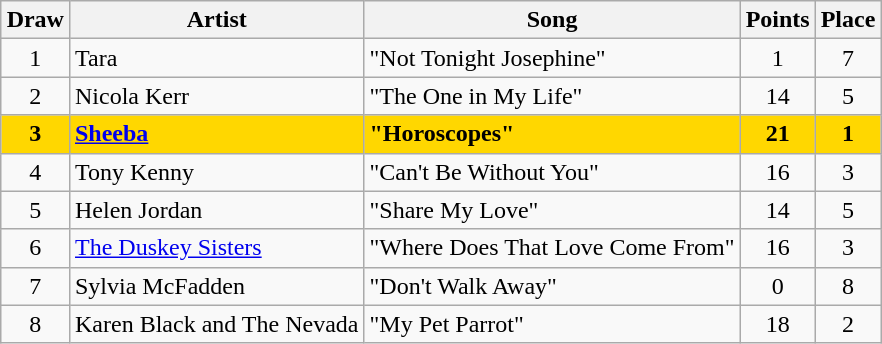<table class="sortable wikitable" style="margin: 1em auto 1em auto; text-align:center">
<tr>
<th>Draw</th>
<th>Artist</th>
<th>Song</th>
<th>Points</th>
<th>Place</th>
</tr>
<tr>
<td>1</td>
<td align="left">Tara</td>
<td align="left">"Not Tonight Josephine"</td>
<td>1</td>
<td>7</td>
</tr>
<tr>
<td>2</td>
<td align="left">Nicola Kerr</td>
<td align="left">"The One in My Life"</td>
<td>14</td>
<td>5</td>
</tr>
<tr style="font-weight:bold; background:gold;">
<td>3</td>
<td align="left"><a href='#'>Sheeba</a></td>
<td align="left">"Horoscopes"</td>
<td>21</td>
<td>1</td>
</tr>
<tr>
<td>4</td>
<td align="left">Tony Kenny</td>
<td align="left">"Can't Be Without You"</td>
<td>16</td>
<td>3</td>
</tr>
<tr>
<td>5</td>
<td align="left">Helen Jordan</td>
<td align="left">"Share My Love"</td>
<td>14</td>
<td>5</td>
</tr>
<tr>
<td>6</td>
<td align="left"><a href='#'>The Duskey Sisters</a></td>
<td align="left">"Where Does That Love Come From"</td>
<td>16</td>
<td>3</td>
</tr>
<tr>
<td>7</td>
<td align="left">Sylvia McFadden</td>
<td align="left">"Don't Walk Away"</td>
<td>0</td>
<td>8</td>
</tr>
<tr>
<td>8</td>
<td align="left">Karen Black and The Nevada</td>
<td align="left">"My Pet Parrot"</td>
<td>18</td>
<td>2</td>
</tr>
</table>
